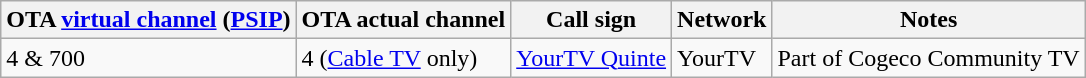<table class="wikitable sortable">
<tr>
<th>OTA <a href='#'>virtual channel</a> (<a href='#'>PSIP</a>)</th>
<th>OTA actual channel</th>
<th>Call sign</th>
<th>Network</th>
<th>Notes</th>
</tr>
<tr>
<td>4 & 700</td>
<td>4 (<a href='#'>Cable TV</a> only)</td>
<td><a href='#'>YourTV Quinte</a></td>
<td>YourTV</td>
<td>Part of Cogeco Community TV</td>
</tr>
</table>
